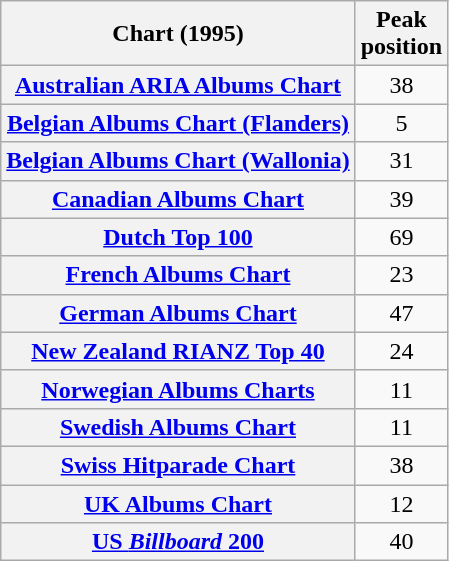<table class="wikitable plainrowheaders sortable">
<tr>
<th>Chart (1995)</th>
<th>Peak<br>position</th>
</tr>
<tr>
<th scope="row"><a href='#'>Australian ARIA Albums Chart</a></th>
<td style="text-align:center;">38</td>
</tr>
<tr>
<th scope="row"><a href='#'>Belgian Albums Chart (Flanders)</a></th>
<td style="text-align:center;">5</td>
</tr>
<tr>
<th scope="row"><a href='#'>Belgian Albums Chart (Wallonia)</a></th>
<td style="text-align:center;">31</td>
</tr>
<tr>
<th scope="row"><a href='#'>Canadian Albums Chart</a></th>
<td style="text-align:center;">39</td>
</tr>
<tr>
<th scope="row"><a href='#'>Dutch Top 100</a></th>
<td style="text-align:center;">69</td>
</tr>
<tr>
<th scope="row"><a href='#'>French Albums Chart</a></th>
<td style="text-align:center;">23</td>
</tr>
<tr>
<th scope="row"><a href='#'>German Albums Chart</a></th>
<td style="text-align:center;">47</td>
</tr>
<tr>
<th scope="row"><a href='#'>New Zealand RIANZ Top 40</a></th>
<td style="text-align:center;">24</td>
</tr>
<tr>
<th scope="row"><a href='#'>Norwegian Albums Charts</a></th>
<td style="text-align:center;">11</td>
</tr>
<tr>
<th scope="row"><a href='#'>Swedish Albums Chart</a></th>
<td style="text-align:center;">11</td>
</tr>
<tr>
<th scope="row"><a href='#'>Swiss Hitparade Chart</a></th>
<td style="text-align:center;">38</td>
</tr>
<tr>
<th scope="row"><a href='#'>UK Albums Chart</a></th>
<td style="text-align:center;">12</td>
</tr>
<tr>
<th scope="row"><a href='#'>US <em>Billboard</em> 200</a></th>
<td style="text-align:center;">40</td>
</tr>
</table>
